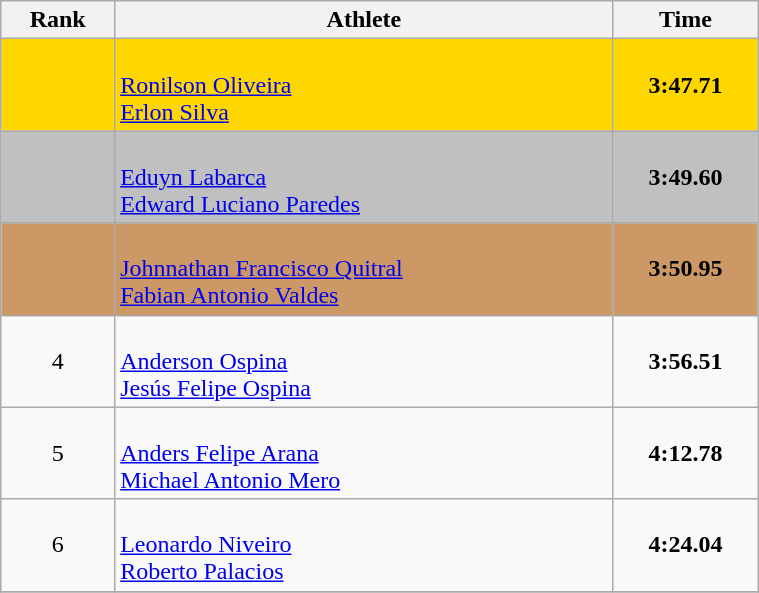<table class="wikitable" width=40% style="text-align:center">
<tr>
<th>Rank</th>
<th>Athlete</th>
<th>Time</th>
</tr>
<tr bgcolor=gold>
<td></td>
<td align=left><br><a href='#'>Ronilson Oliveira</a><br><a href='#'>Erlon Silva</a></td>
<td><strong>3:47.71</strong></td>
</tr>
<tr bgcolor=silver>
<td></td>
<td align=left><br><a href='#'>Eduyn Labarca</a><br><a href='#'>Edward Luciano Paredes</a></td>
<td><strong>3:49.60</strong></td>
</tr>
<tr bgcolor=cc9966>
<td></td>
<td align=left><br><a href='#'>Johnnathan Francisco Quitral</a><br><a href='#'>Fabian Antonio Valdes</a></td>
<td><strong>3:50.95</strong></td>
</tr>
<tr>
<td>4</td>
<td align=left><br><a href='#'>Anderson Ospina</a><br><a href='#'>Jesús Felipe Ospina</a></td>
<td><strong>3:56.51</strong></td>
</tr>
<tr>
<td>5</td>
<td align=left><br><a href='#'>Anders Felipe Arana</a><br><a href='#'>Michael Antonio Mero</a></td>
<td><strong>4:12.78</strong></td>
</tr>
<tr>
<td>6</td>
<td align=left><br><a href='#'>Leonardo Niveiro</a><br><a href='#'>Roberto Palacios</a></td>
<td><strong>4:24.04</strong></td>
</tr>
<tr>
</tr>
</table>
